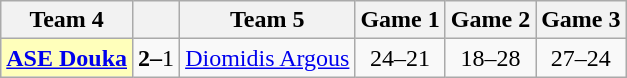<table class="wikitable">
<tr>
<th>Team 4</th>
<th></th>
<th>Team 5</th>
<th>Game 1</th>
<th>Game 2</th>
<th>Game 3</th>
</tr>
<tr>
<td bgcolor="#FFFFBB"><strong><a href='#'>ASE Douka</a></strong></td>
<td style="text-align: center"><strong>2–</strong>1</td>
<td><a href='#'>Diomidis Argous</a></td>
<td style="text-align: center">24–21</td>
<td style="text-align: center">18–28</td>
<td style="text-align: center">27–24</td>
</tr>
</table>
